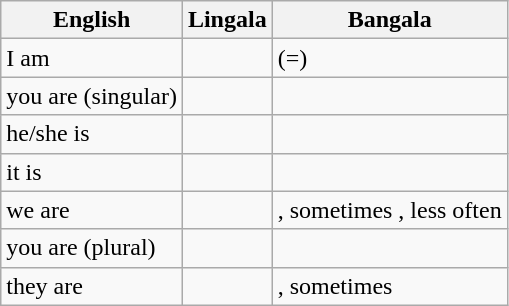<table class="wikitable">
<tr>
<th>English</th>
<th>Lingala</th>
<th>Bangala</th>
</tr>
<tr>
<td>I am</td>
<td></td>
<td> (=)</td>
</tr>
<tr>
<td>you are (singular)</td>
<td></td>
<td> </td>
</tr>
<tr>
<td>he/she is</td>
<td></td>
<td></td>
</tr>
<tr>
<td>it is</td>
<td></td>
<td></td>
</tr>
<tr>
<td>we are</td>
<td></td>
<td>, sometimes , less often </td>
</tr>
<tr>
<td>you are (plural)</td>
<td></td>
<td></td>
</tr>
<tr>
<td>they are</td>
<td></td>
<td>, sometimes </td>
</tr>
</table>
